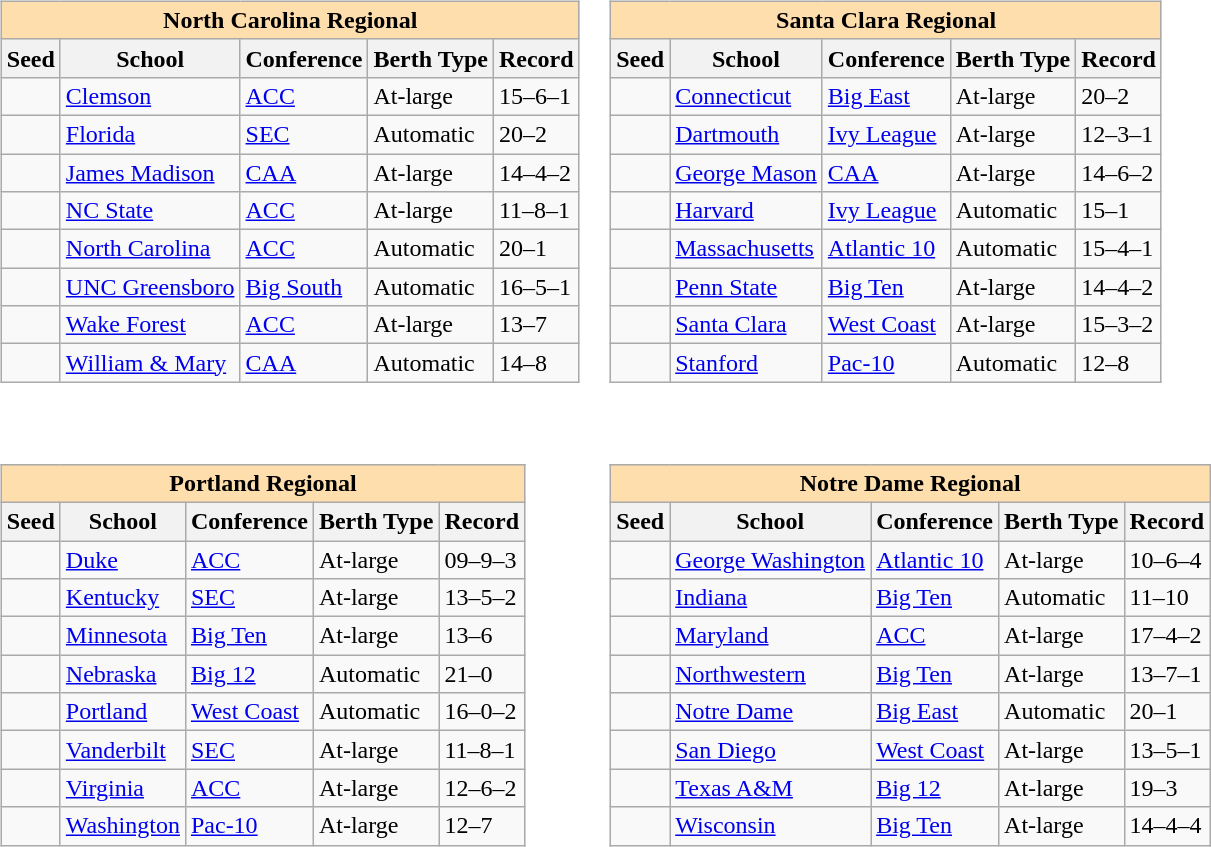<table>
<tr>
<td valign=top><br><table class="wikitable sortable">
<tr>
<th colspan="5" style="background:#ffdead;">North Carolina Regional</th>
</tr>
<tr>
<th>Seed</th>
<th>School</th>
<th>Conference</th>
<th>Berth Type</th>
<th>Record</th>
</tr>
<tr>
<td></td>
<td><a href='#'>Clemson</a></td>
<td><a href='#'>ACC</a></td>
<td>At-large</td>
<td>15–6–1</td>
</tr>
<tr>
<td></td>
<td><a href='#'>Florida</a></td>
<td><a href='#'>SEC</a></td>
<td>Automatic</td>
<td>20–2</td>
</tr>
<tr>
<td></td>
<td><a href='#'>James Madison</a></td>
<td><a href='#'>CAA</a></td>
<td>At-large</td>
<td>14–4–2</td>
</tr>
<tr>
<td></td>
<td><a href='#'>NC State</a></td>
<td><a href='#'>ACC</a></td>
<td>At-large</td>
<td>11–8–1</td>
</tr>
<tr>
<td></td>
<td><a href='#'>North Carolina</a></td>
<td><a href='#'>ACC</a></td>
<td>Automatic</td>
<td>20–1</td>
</tr>
<tr>
<td></td>
<td><a href='#'>UNC Greensboro</a></td>
<td><a href='#'>Big South</a></td>
<td>Automatic</td>
<td>16–5–1</td>
</tr>
<tr>
<td></td>
<td><a href='#'>Wake Forest</a></td>
<td><a href='#'>ACC</a></td>
<td>At-large</td>
<td>13–7</td>
</tr>
<tr>
<td></td>
<td><a href='#'>William & Mary</a></td>
<td><a href='#'>CAA</a></td>
<td>Automatic</td>
<td>14–8</td>
</tr>
</table>
</td>
<td valign=top><br><table class="wikitable sortable">
<tr>
<th colspan="5" style="background:#ffdead;">Santa Clara Regional</th>
</tr>
<tr>
<th>Seed</th>
<th>School</th>
<th>Conference</th>
<th>Berth Type</th>
<th>Record</th>
</tr>
<tr>
<td></td>
<td><a href='#'>Connecticut</a></td>
<td><a href='#'>Big East</a></td>
<td>At-large</td>
<td>20–2</td>
</tr>
<tr>
<td></td>
<td><a href='#'>Dartmouth</a></td>
<td><a href='#'>Ivy League</a></td>
<td>At-large</td>
<td>12–3–1</td>
</tr>
<tr>
<td></td>
<td><a href='#'>George Mason</a></td>
<td><a href='#'>CAA</a></td>
<td>At-large</td>
<td>14–6–2</td>
</tr>
<tr>
<td></td>
<td><a href='#'>Harvard</a></td>
<td><a href='#'>Ivy League</a></td>
<td>Automatic</td>
<td>15–1</td>
</tr>
<tr>
<td></td>
<td><a href='#'>Massachusetts</a></td>
<td><a href='#'>Atlantic 10</a></td>
<td>Automatic</td>
<td>15–4–1</td>
</tr>
<tr>
<td></td>
<td><a href='#'>Penn State</a></td>
<td><a href='#'>Big Ten</a></td>
<td>At-large</td>
<td>14–4–2</td>
</tr>
<tr>
<td></td>
<td><a href='#'>Santa Clara</a></td>
<td><a href='#'>West Coast</a></td>
<td>At-large</td>
<td>15–3–2</td>
</tr>
<tr>
<td></td>
<td><a href='#'>Stanford</a></td>
<td><a href='#'>Pac-10</a></td>
<td>Automatic</td>
<td>12–8</td>
</tr>
</table>
</td>
</tr>
<tr>
<td valign=top><br><table class="wikitable sortable">
<tr>
<th colspan="5" style="background:#ffdead;">Portland Regional</th>
</tr>
<tr>
<th>Seed</th>
<th>School</th>
<th>Conference</th>
<th>Berth Type</th>
<th>Record</th>
</tr>
<tr>
<td></td>
<td><a href='#'>Duke</a></td>
<td><a href='#'>ACC</a></td>
<td>At-large</td>
<td>09–9–3</td>
</tr>
<tr>
<td></td>
<td><a href='#'>Kentucky</a></td>
<td><a href='#'>SEC</a></td>
<td>At-large</td>
<td>13–5–2</td>
</tr>
<tr>
<td></td>
<td><a href='#'>Minnesota</a></td>
<td><a href='#'>Big Ten</a></td>
<td>At-large</td>
<td>13–6</td>
</tr>
<tr>
<td></td>
<td><a href='#'>Nebraska</a></td>
<td><a href='#'>Big 12</a></td>
<td>Automatic</td>
<td>21–0</td>
</tr>
<tr>
<td></td>
<td><a href='#'>Portland</a></td>
<td><a href='#'>West Coast</a></td>
<td>Automatic</td>
<td>16–0–2</td>
</tr>
<tr>
<td></td>
<td><a href='#'>Vanderbilt</a></td>
<td><a href='#'>SEC</a></td>
<td>At-large</td>
<td>11–8–1</td>
</tr>
<tr>
<td></td>
<td><a href='#'>Virginia</a></td>
<td><a href='#'>ACC</a></td>
<td>At-large</td>
<td>12–6–2</td>
</tr>
<tr>
<td></td>
<td><a href='#'>Washington</a></td>
<td><a href='#'>Pac-10</a></td>
<td>At-large</td>
<td>12–7</td>
</tr>
</table>
</td>
<td valign=top><br><table class="wikitable sortable">
<tr>
<th colspan="5" style="background:#ffdead;">Notre Dame Regional</th>
</tr>
<tr>
<th>Seed</th>
<th>School</th>
<th>Conference</th>
<th>Berth Type</th>
<th>Record</th>
</tr>
<tr>
<td></td>
<td><a href='#'>George Washington</a></td>
<td><a href='#'>Atlantic 10</a></td>
<td>At-large</td>
<td>10–6–4</td>
</tr>
<tr>
<td></td>
<td><a href='#'>Indiana</a></td>
<td><a href='#'>Big Ten</a></td>
<td>Automatic</td>
<td>11–10</td>
</tr>
<tr>
<td></td>
<td><a href='#'>Maryland</a></td>
<td><a href='#'>ACC</a></td>
<td>At-large</td>
<td>17–4–2</td>
</tr>
<tr>
<td></td>
<td><a href='#'>Northwestern</a></td>
<td><a href='#'>Big Ten</a></td>
<td>At-large</td>
<td>13–7–1</td>
</tr>
<tr>
<td></td>
<td><a href='#'>Notre Dame</a></td>
<td><a href='#'>Big East</a></td>
<td>Automatic</td>
<td>20–1</td>
</tr>
<tr>
<td></td>
<td><a href='#'>San Diego</a></td>
<td><a href='#'>West Coast</a></td>
<td>At-large</td>
<td>13–5–1</td>
</tr>
<tr>
<td></td>
<td><a href='#'>Texas A&M</a></td>
<td><a href='#'>Big 12</a></td>
<td>At-large</td>
<td>19–3</td>
</tr>
<tr>
<td></td>
<td><a href='#'>Wisconsin</a></td>
<td><a href='#'>Big Ten</a></td>
<td>At-large</td>
<td>14–4–4</td>
</tr>
</table>
</td>
</tr>
</table>
